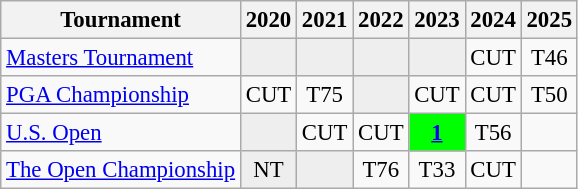<table class="wikitable" style="font-size:95%;text-align:center;">
<tr>
<th>Tournament</th>
<th>2020</th>
<th>2021</th>
<th>2022</th>
<th>2023</th>
<th>2024</th>
<th>2025</th>
</tr>
<tr>
<td align=left><a href='#'>Masters Tournament</a></td>
<td style="background:#eeeeee;"></td>
<td style="background:#eeeeee;"></td>
<td style="background:#eeeeee;"></td>
<td style="background:#eeeeee;"></td>
<td>CUT</td>
<td>T46</td>
</tr>
<tr>
<td align=left><a href='#'>PGA Championship</a></td>
<td>CUT</td>
<td>T75</td>
<td style="background:#eeeeee;"></td>
<td>CUT</td>
<td>CUT</td>
<td>T50</td>
</tr>
<tr>
<td align=left><a href='#'>U.S. Open</a></td>
<td style="background:#eeeeee;"></td>
<td>CUT</td>
<td>CUT</td>
<td style="background:lime;"><strong><a href='#'>1</a></strong></td>
<td>T56</td>
<td></td>
</tr>
<tr>
<td align=left><a href='#'>The Open Championship</a></td>
<td style="background:#eeeeee;">NT</td>
<td style="background:#eeeeee;"></td>
<td>T76</td>
<td>T33</td>
<td>CUT</td>
<td></td>
</tr>
</table>
